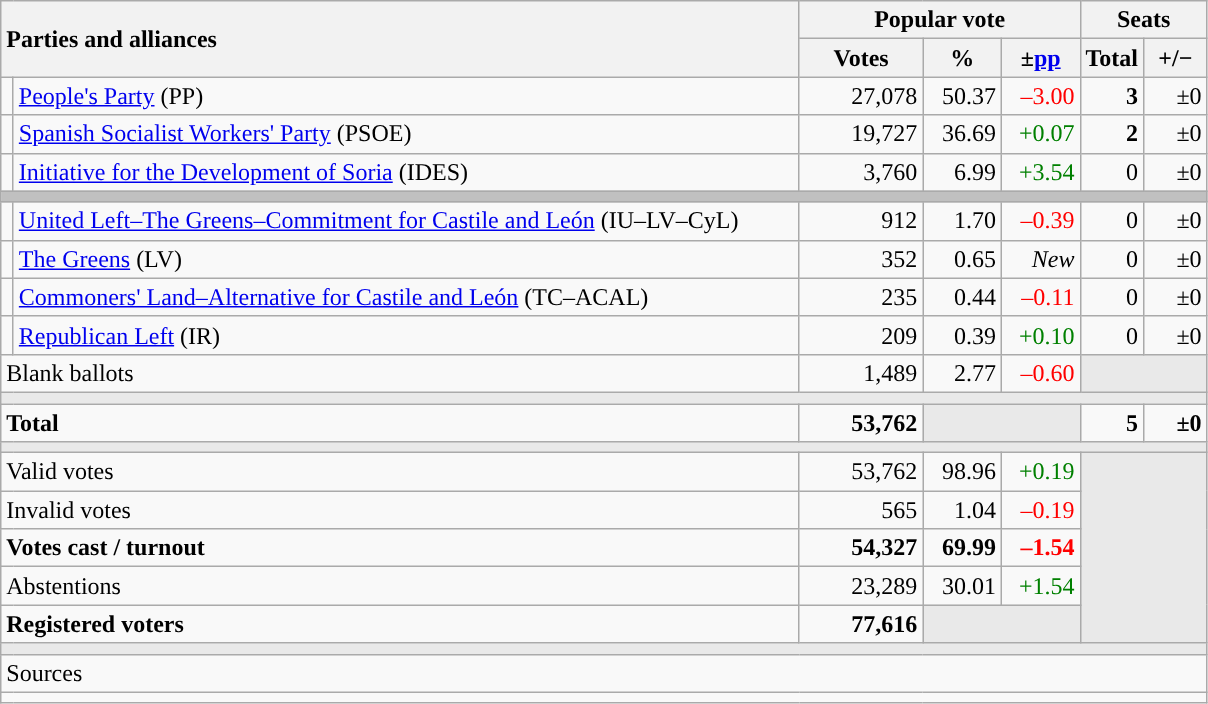<table class="wikitable" style="text-align:right;">
<tr>
<th style="text-align:left;" rowspan="2" colspan="2" width="525">Parties and alliances</th>
<th colspan="3">Popular vote</th>
<th colspan="2">Seats</th>
</tr>
<tr>
<th width="75">Votes</th>
<th width="45">%</th>
<th width="45">±<a href='#'>pp</a></th>
<th width="35">Total</th>
<th width="35">+/−</th>
</tr>
<tr>
<td width="1" style="color:inherit;background:"></td>
<td align="left"><a href='#'>People's Party</a> (PP)</td>
<td>27,078</td>
<td>50.37</td>
<td style="color:red;">–3.00</td>
<td><strong>3</strong></td>
<td>±0</td>
</tr>
<tr>
<td style="color:inherit;background:"></td>
<td align="left"><a href='#'>Spanish Socialist Workers' Party</a> (PSOE)</td>
<td>19,727</td>
<td>36.69</td>
<td style="color:green;">+0.07</td>
<td><strong>2</strong></td>
<td>±0</td>
</tr>
<tr>
<td style="color:inherit;background:"></td>
<td align="left"><a href='#'>Initiative for the Development of Soria</a> (IDES)</td>
<td>3,760</td>
<td>6.99</td>
<td style="color:green;">+3.54</td>
<td>0</td>
<td>±0</td>
</tr>
<tr>
<td colspan="7" bgcolor="#C0C0C0"></td>
</tr>
<tr>
<td style="color:inherit;background:"></td>
<td align="left"><a href='#'>United Left–The Greens–Commitment for Castile and León</a> (IU–LV–CyL)</td>
<td>912</td>
<td>1.70</td>
<td style="color:red;">–0.39</td>
<td>0</td>
<td>±0</td>
</tr>
<tr>
<td style="color:inherit;background:"></td>
<td align="left"><a href='#'>The Greens</a> (LV)</td>
<td>352</td>
<td>0.65</td>
<td><em>New</em></td>
<td>0</td>
<td>±0</td>
</tr>
<tr>
<td style="color:inherit;background:"></td>
<td align="left"><a href='#'>Commoners' Land–Alternative for Castile and León</a> (TC–ACAL)</td>
<td>235</td>
<td>0.44</td>
<td style="color:red;">–0.11</td>
<td>0</td>
<td>±0</td>
</tr>
<tr>
<td style="color:inherit;background:"></td>
<td align="left"><a href='#'>Republican Left</a> (IR)</td>
<td>209</td>
<td>0.39</td>
<td style="color:green;">+0.10</td>
<td>0</td>
<td>±0</td>
</tr>
<tr>
<td align="left" colspan="2">Blank ballots</td>
<td>1,489</td>
<td>2.77</td>
<td style="color:red;">–0.60</td>
<td bgcolor="#E9E9E9" colspan="2"></td>
</tr>
<tr>
<td colspan="7" bgcolor="#E9E9E9"></td>
</tr>
<tr style="font-weight:bold;">
<td align="left" colspan="2">Total</td>
<td>53,762</td>
<td bgcolor="#E9E9E9" colspan="2"></td>
<td>5</td>
<td>±0</td>
</tr>
<tr>
<td colspan="7" bgcolor="#E9E9E9"></td>
</tr>
<tr>
<td align="left" colspan="2">Valid votes</td>
<td>53,762</td>
<td>98.96</td>
<td style="color:green;">+0.19</td>
<td bgcolor="#E9E9E9" colspan="2" rowspan="5"></td>
</tr>
<tr>
<td align="left" colspan="2">Invalid votes</td>
<td>565</td>
<td>1.04</td>
<td style="color:red;">–0.19</td>
</tr>
<tr style="font-weight:bold;">
<td align="left" colspan="2">Votes cast / turnout</td>
<td>54,327</td>
<td>69.99</td>
<td style="color:red;">–1.54</td>
</tr>
<tr>
<td align="left" colspan="2">Abstentions</td>
<td>23,289</td>
<td>30.01</td>
<td style="color:green;">+1.54</td>
</tr>
<tr style="font-weight:bold;">
<td align="left" colspan="2">Registered voters</td>
<td>77,616</td>
<td bgcolor="#E9E9E9" colspan="2"></td>
</tr>
<tr>
<td colspan="7" bgcolor="#E9E9E9"></td>
</tr>
<tr>
<td align="left" colspan="7">Sources</td>
</tr>
<tr>
<td colspan="7" style="text-align:left; max-width:790px;"></td>
</tr>
</table>
